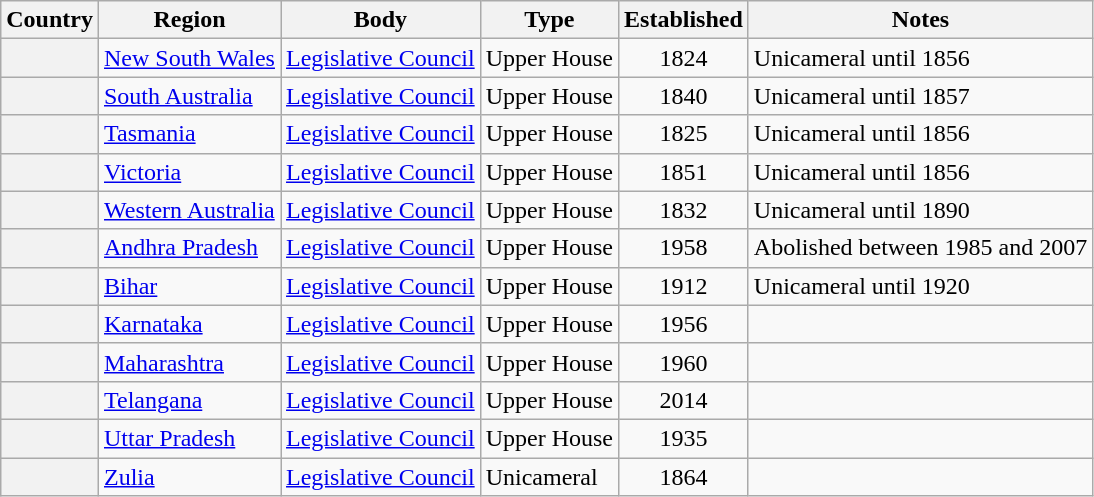<table class="wikitable sortable">
<tr>
<th scope="col">Country</th>
<th scope="col">Region</th>
<th scope="col">Body</th>
<th scope="col">Type</th>
<th scope="col">Established</th>
<th scope="col">Notes</th>
</tr>
<tr>
<th scope="row"></th>
<td><a href='#'>New South Wales</a></td>
<td><a href='#'>Legislative Council</a></td>
<td>Upper House</td>
<td align=center>1824</td>
<td>Unicameral until 1856</td>
</tr>
<tr>
<th scope="row"></th>
<td><a href='#'>South Australia</a></td>
<td><a href='#'>Legislative Council</a></td>
<td>Upper House</td>
<td align=center>1840</td>
<td>Unicameral until 1857</td>
</tr>
<tr>
<th scope="row"></th>
<td><a href='#'>Tasmania</a></td>
<td><a href='#'>Legislative Council</a></td>
<td>Upper House</td>
<td align=center>1825</td>
<td>Unicameral until 1856</td>
</tr>
<tr>
<th scope="row"></th>
<td><a href='#'>Victoria</a></td>
<td><a href='#'>Legislative Council</a></td>
<td>Upper House</td>
<td align=center>1851</td>
<td>Unicameral until 1856</td>
</tr>
<tr>
<th scope="row"></th>
<td><a href='#'>Western Australia</a></td>
<td><a href='#'>Legislative Council</a></td>
<td>Upper House</td>
<td align=center>1832</td>
<td>Unicameral until 1890</td>
</tr>
<tr>
<th scope="row"></th>
<td><a href='#'>Andhra Pradesh</a></td>
<td><a href='#'>Legislative Council</a></td>
<td>Upper House</td>
<td align=center>1958</td>
<td>Abolished between 1985 and 2007</td>
</tr>
<tr>
<th scope="row"></th>
<td><a href='#'>Bihar</a></td>
<td><a href='#'>Legislative Council</a></td>
<td>Upper House</td>
<td align=center>1912</td>
<td>Unicameral until 1920</td>
</tr>
<tr>
<th scope="row"></th>
<td><a href='#'>Karnataka</a></td>
<td><a href='#'>Legislative Council</a></td>
<td>Upper House</td>
<td align=center>1956</td>
<td></td>
</tr>
<tr>
<th scope="row"></th>
<td><a href='#'>Maharashtra</a></td>
<td><a href='#'>Legislative Council</a></td>
<td>Upper House</td>
<td align=center>1960</td>
<td></td>
</tr>
<tr>
<th scope="row"></th>
<td><a href='#'>Telangana</a></td>
<td><a href='#'>Legislative Council</a></td>
<td>Upper House</td>
<td align=center>2014</td>
<td></td>
</tr>
<tr>
<th scope="row"></th>
<td><a href='#'>Uttar Pradesh</a></td>
<td><a href='#'>Legislative Council</a></td>
<td>Upper House</td>
<td align=center>1935</td>
<td></td>
</tr>
<tr>
<th scope="row"></th>
<td><a href='#'>Zulia</a></td>
<td><a href='#'>Legislative Council</a></td>
<td>Unicameral</td>
<td align=center>1864</td>
<td></td>
</tr>
</table>
